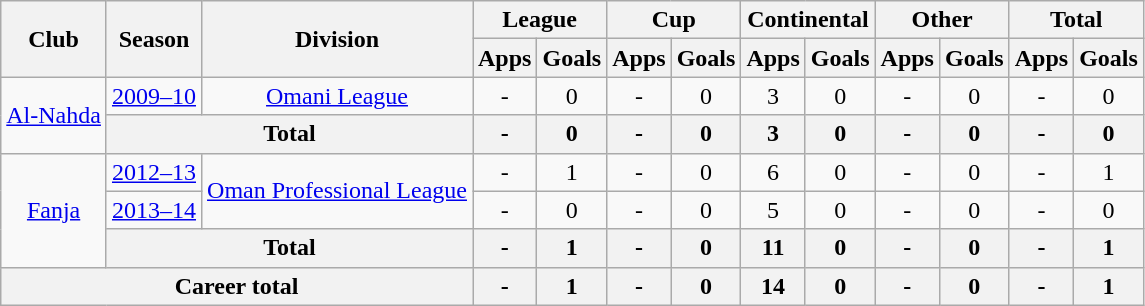<table class="wikitable" style="text-align: center;">
<tr>
<th rowspan="2">Club</th>
<th rowspan="2">Season</th>
<th rowspan="2">Division</th>
<th colspan="2">League</th>
<th colspan="2">Cup</th>
<th colspan="2">Continental</th>
<th colspan="2">Other</th>
<th colspan="2">Total</th>
</tr>
<tr>
<th>Apps</th>
<th>Goals</th>
<th>Apps</th>
<th>Goals</th>
<th>Apps</th>
<th>Goals</th>
<th>Apps</th>
<th>Goals</th>
<th>Apps</th>
<th>Goals</th>
</tr>
<tr>
<td rowspan="2"><a href='#'>Al-Nahda</a></td>
<td><a href='#'>2009–10</a></td>
<td rowspan="1"><a href='#'>Omani League</a></td>
<td>-</td>
<td>0</td>
<td>-</td>
<td>0</td>
<td>3</td>
<td>0</td>
<td>-</td>
<td>0</td>
<td>-</td>
<td>0</td>
</tr>
<tr>
<th colspan="2">Total</th>
<th>-</th>
<th>0</th>
<th>-</th>
<th>0</th>
<th>3</th>
<th>0</th>
<th>-</th>
<th>0</th>
<th>-</th>
<th>0</th>
</tr>
<tr>
<td rowspan="3"><a href='#'>Fanja</a></td>
<td><a href='#'>2012–13</a></td>
<td rowspan="2"><a href='#'>Oman Professional League</a></td>
<td>-</td>
<td>1</td>
<td>-</td>
<td>0</td>
<td>6</td>
<td>0</td>
<td>-</td>
<td>0</td>
<td>-</td>
<td>1</td>
</tr>
<tr>
<td><a href='#'>2013–14</a></td>
<td>-</td>
<td>0</td>
<td>-</td>
<td>0</td>
<td>5</td>
<td>0</td>
<td>-</td>
<td>0</td>
<td>-</td>
<td>0</td>
</tr>
<tr>
<th colspan="2">Total</th>
<th>-</th>
<th>1</th>
<th>-</th>
<th>0</th>
<th>11</th>
<th>0</th>
<th>-</th>
<th>0</th>
<th>-</th>
<th>1</th>
</tr>
<tr>
<th colspan="3">Career total</th>
<th>-</th>
<th>1</th>
<th>-</th>
<th>0</th>
<th>14</th>
<th>0</th>
<th>-</th>
<th>0</th>
<th>-</th>
<th>1</th>
</tr>
</table>
